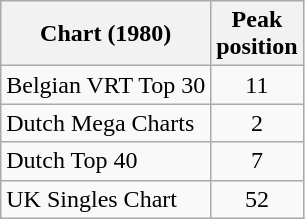<table class="wikitable sortable">
<tr>
<th>Chart (1980)</th>
<th>Peak<br>position</th>
</tr>
<tr>
<td>Belgian VRT Top 30</td>
<td style="text-align:center;">11</td>
</tr>
<tr>
<td>Dutch Mega Charts</td>
<td style="text-align:center;">2</td>
</tr>
<tr>
<td>Dutch Top 40</td>
<td style="text-align:center;">7</td>
</tr>
<tr>
<td>UK Singles Chart</td>
<td style="text-align:center;">52</td>
</tr>
</table>
